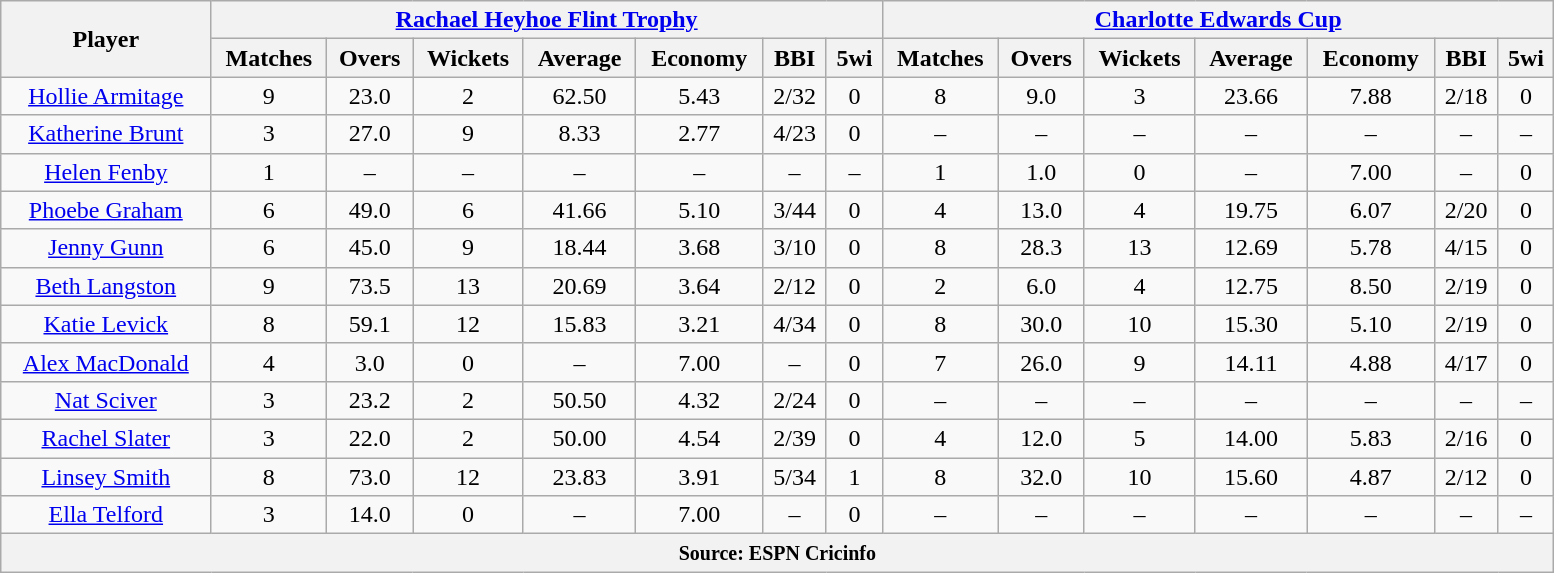<table class="wikitable" style="text-align:center; width:82%;">
<tr>
<th rowspan=2>Player</th>
<th colspan=7><a href='#'>Rachael Heyhoe Flint Trophy</a></th>
<th colspan=7><a href='#'>Charlotte Edwards Cup</a></th>
</tr>
<tr>
<th>Matches</th>
<th>Overs</th>
<th>Wickets</th>
<th>Average</th>
<th>Economy</th>
<th>BBI</th>
<th>5wi</th>
<th>Matches</th>
<th>Overs</th>
<th>Wickets</th>
<th>Average</th>
<th>Economy</th>
<th>BBI</th>
<th>5wi</th>
</tr>
<tr>
<td><a href='#'>Hollie Armitage</a></td>
<td>9</td>
<td>23.0</td>
<td>2</td>
<td>62.50</td>
<td>5.43</td>
<td>2/32</td>
<td>0</td>
<td>8</td>
<td>9.0</td>
<td>3</td>
<td>23.66</td>
<td>7.88</td>
<td>2/18</td>
<td>0</td>
</tr>
<tr>
<td><a href='#'>Katherine Brunt</a></td>
<td>3</td>
<td>27.0</td>
<td>9</td>
<td>8.33</td>
<td>2.77</td>
<td>4/23</td>
<td>0</td>
<td>–</td>
<td>–</td>
<td>–</td>
<td>–</td>
<td>–</td>
<td>–</td>
<td>–</td>
</tr>
<tr>
<td><a href='#'>Helen Fenby</a></td>
<td>1</td>
<td>–</td>
<td>–</td>
<td>–</td>
<td>–</td>
<td>–</td>
<td>–</td>
<td>1</td>
<td>1.0</td>
<td>0</td>
<td>–</td>
<td>7.00</td>
<td>–</td>
<td>0</td>
</tr>
<tr>
<td><a href='#'>Phoebe Graham</a></td>
<td>6</td>
<td>49.0</td>
<td>6</td>
<td>41.66</td>
<td>5.10</td>
<td>3/44</td>
<td>0</td>
<td>4</td>
<td>13.0</td>
<td>4</td>
<td>19.75</td>
<td>6.07</td>
<td>2/20</td>
<td>0</td>
</tr>
<tr>
<td><a href='#'>Jenny Gunn</a></td>
<td>6</td>
<td>45.0</td>
<td>9</td>
<td>18.44</td>
<td>3.68</td>
<td>3/10</td>
<td>0</td>
<td>8</td>
<td>28.3</td>
<td>13</td>
<td>12.69</td>
<td>5.78</td>
<td>4/15</td>
<td>0</td>
</tr>
<tr>
<td><a href='#'>Beth Langston</a></td>
<td>9</td>
<td>73.5</td>
<td>13</td>
<td>20.69</td>
<td>3.64</td>
<td>2/12</td>
<td>0</td>
<td>2</td>
<td>6.0</td>
<td>4</td>
<td>12.75</td>
<td>8.50</td>
<td>2/19</td>
<td>0</td>
</tr>
<tr>
<td><a href='#'>Katie Levick</a></td>
<td>8</td>
<td>59.1</td>
<td>12</td>
<td>15.83</td>
<td>3.21</td>
<td>4/34</td>
<td>0</td>
<td>8</td>
<td>30.0</td>
<td>10</td>
<td>15.30</td>
<td>5.10</td>
<td>2/19</td>
<td>0</td>
</tr>
<tr>
<td><a href='#'>Alex MacDonald</a></td>
<td>4</td>
<td>3.0</td>
<td>0</td>
<td>–</td>
<td>7.00</td>
<td>–</td>
<td>0</td>
<td>7</td>
<td>26.0</td>
<td>9</td>
<td>14.11</td>
<td>4.88</td>
<td>4/17</td>
<td>0</td>
</tr>
<tr>
<td><a href='#'>Nat Sciver</a></td>
<td>3</td>
<td>23.2</td>
<td>2</td>
<td>50.50</td>
<td>4.32</td>
<td>2/24</td>
<td>0</td>
<td>–</td>
<td>–</td>
<td>–</td>
<td>–</td>
<td>–</td>
<td>–</td>
<td>–</td>
</tr>
<tr>
<td><a href='#'>Rachel Slater</a></td>
<td>3</td>
<td>22.0</td>
<td>2</td>
<td>50.00</td>
<td>4.54</td>
<td>2/39</td>
<td>0</td>
<td>4</td>
<td>12.0</td>
<td>5</td>
<td>14.00</td>
<td>5.83</td>
<td>2/16</td>
<td>0</td>
</tr>
<tr>
<td><a href='#'>Linsey Smith</a></td>
<td>8</td>
<td>73.0</td>
<td>12</td>
<td>23.83</td>
<td>3.91</td>
<td>5/34</td>
<td>1</td>
<td>8</td>
<td>32.0</td>
<td>10</td>
<td>15.60</td>
<td>4.87</td>
<td>2/12</td>
<td>0</td>
</tr>
<tr>
<td><a href='#'>Ella Telford</a></td>
<td>3</td>
<td>14.0</td>
<td>0</td>
<td>–</td>
<td>7.00</td>
<td>–</td>
<td>0</td>
<td>–</td>
<td>–</td>
<td>–</td>
<td>–</td>
<td>–</td>
<td>–</td>
<td>–</td>
</tr>
<tr>
<th colspan="15"><small>Source: ESPN Cricinfo</small></th>
</tr>
</table>
